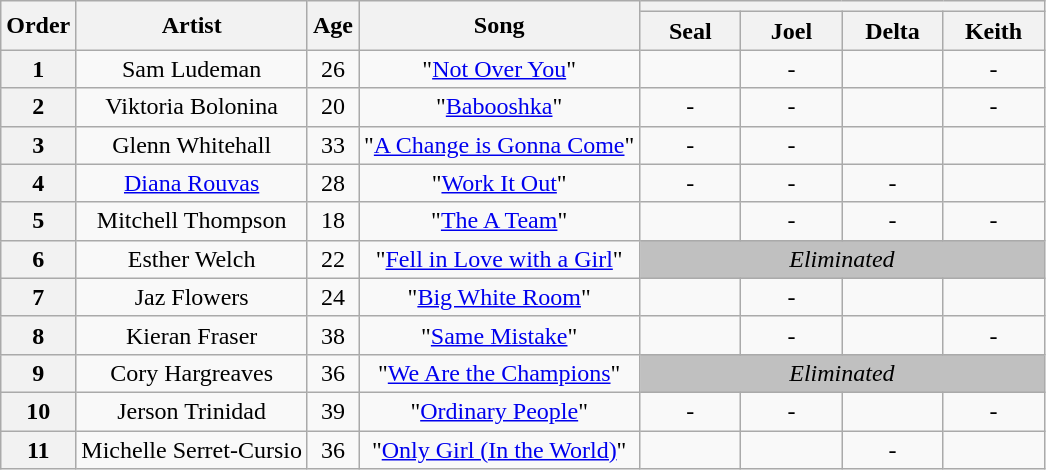<table class="wikitable plainrowheaders" style="text-align:center;" border="1">
<tr>
<th scope="col" rowspan="2">Order</th>
<th scope="col" rowspan="2">Artist</th>
<th scope="col" rowspan="2">Age</th>
<th scope="col" rowspan="2">Song</th>
<th scope="col" colspan="4"></th>
</tr>
<tr>
<th width="60">Seal</th>
<th width="60">Joel</th>
<th width="60">Delta</th>
<th width="60">Keith</th>
</tr>
<tr>
<th scope="row">1</th>
<td>Sam Ludeman</td>
<td>26</td>
<td>"<a href='#'>Not Over You</a>"</td>
<td></td>
<td>-</td>
<td></td>
<td>-</td>
</tr>
<tr>
<th scope="row">2</th>
<td>Viktoria Bolonina</td>
<td>20</td>
<td>"<a href='#'>Babooshka</a>"</td>
<td>-</td>
<td>-</td>
<td></td>
<td>-</td>
</tr>
<tr>
<th scope="row">3</th>
<td>Glenn Whitehall</td>
<td>33</td>
<td>"<a href='#'>A Change is Gonna Come</a>"</td>
<td>-</td>
<td>-</td>
<td></td>
<td></td>
</tr>
<tr>
<th scope="row">4</th>
<td><a href='#'>Diana Rouvas</a></td>
<td>28</td>
<td>"<a href='#'>Work It Out</a>"</td>
<td>-</td>
<td>-</td>
<td>-</td>
<td></td>
</tr>
<tr>
<th scope="row">5</th>
<td>Mitchell Thompson</td>
<td>18</td>
<td>"<a href='#'>The A Team</a>"</td>
<td></td>
<td>-</td>
<td>-</td>
<td>-</td>
</tr>
<tr>
<th scope="row">6</th>
<td>Esther Welch</td>
<td>22</td>
<td>"<a href='#'>Fell in Love with a Girl</a>"</td>
<td colspan=4 style="background:silver"><em>Eliminated</em></td>
</tr>
<tr>
<th scope="row">7</th>
<td>Jaz Flowers</td>
<td>24</td>
<td>"<a href='#'>Big White Room</a>"</td>
<td></td>
<td>-</td>
<td></td>
<td></td>
</tr>
<tr>
<th scope="row">8</th>
<td>Kieran Fraser</td>
<td>38</td>
<td>"<a href='#'>Same Mistake</a>"</td>
<td></td>
<td>-</td>
<td></td>
<td>-</td>
</tr>
<tr>
<th scope="row">9</th>
<td>Cory Hargreaves</td>
<td>36</td>
<td>"<a href='#'>We Are the Champions</a>"</td>
<td colspan=4 style="background:silver"><em>Eliminated</em></td>
</tr>
<tr>
<th scope="row">10</th>
<td>Jerson Trinidad</td>
<td>39</td>
<td>"<a href='#'>Ordinary People</a>"</td>
<td>-</td>
<td>-</td>
<td></td>
<td>-</td>
</tr>
<tr>
<th scope="row">11</th>
<td>Michelle Serret-Cursio</td>
<td>36</td>
<td>"<a href='#'>Only Girl (In the World)</a>"</td>
<td></td>
<td></td>
<td>-</td>
<td></td>
</tr>
</table>
